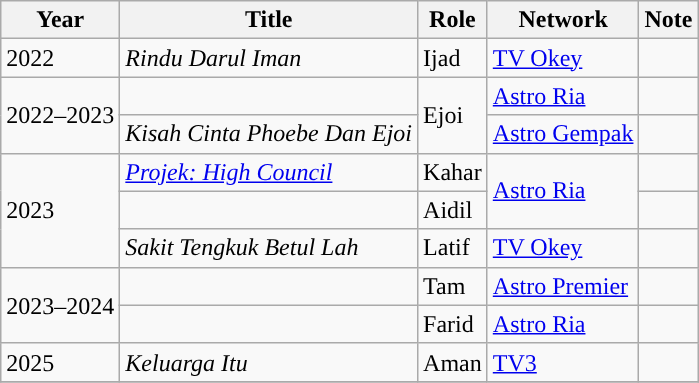<table class="wikitable wikitable">
<tr>
<th>Year</th>
<th>Title</th>
<th>Role</th>
<th>Network</th>
<th>Note</th>
</tr>
<tr>
<td>2022</td>
<td><em>Rindu Darul Iman</em></td>
<td>Ijad</td>
<td><a href='#'>TV Okey</a></td>
<td></td>
</tr>
<tr>
<td rowspan="2">2022–2023</td>
<td><em></em></td>
<td rowspan="2">Ejoi</td>
<td><a href='#'>Astro Ria</a></td>
<td></td>
</tr>
<tr>
<td><em>Kisah Cinta Phoebe Dan Ejoi</em></td>
<td><a href='#'>Astro Gempak</a></td>
<td></td>
</tr>
<tr>
<td rowspan="3">2023</td>
<td><em><a href='#'>Projek: High Council</a></em></td>
<td>Kahar</td>
<td rowspan="2"><a href='#'>Astro Ria</a></td>
<td></td>
</tr>
<tr>
<td><em></em></td>
<td>Aidil</td>
<td></td>
</tr>
<tr>
<td><em>Sakit Tengkuk Betul Lah</em></td>
<td>Latif</td>
<td><a href='#'>TV Okey</a></td>
<td></td>
</tr>
<tr>
<td rowspan="2">2023–2024</td>
<td><em></em></td>
<td>Tam</td>
<td><a href='#'>Astro Premier</a></td>
<td></td>
</tr>
<tr>
<td><em></em></td>
<td>Farid</td>
<td><a href='#'>Astro Ria</a></td>
<td></td>
</tr>
<tr>
<td>2025</td>
<td><em>Keluarga Itu</em></td>
<td>Aman</td>
<td><a href='#'>TV3</a></td>
<td></td>
</tr>
<tr>
</tr>
</table>
